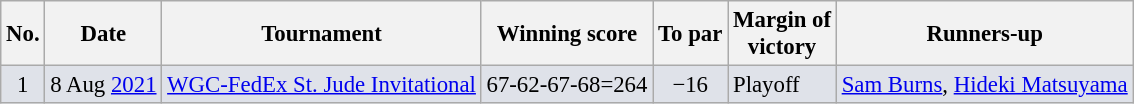<table class="wikitable" style="font-size:95%;">
<tr>
<th>No.</th>
<th>Date</th>
<th>Tournament</th>
<th>Winning score</th>
<th>To par</th>
<th>Margin of<br>victory</th>
<th>Runners-up</th>
</tr>
<tr style="background:#dfe2e9;">
<td align=center>1</td>
<td align=right>8 Aug <a href='#'>2021</a></td>
<td><a href='#'>WGC-FedEx St. Jude Invitational</a></td>
<td align=right>67-62-67-68=264</td>
<td align=center>−16</td>
<td>Playoff</td>
<td> <a href='#'>Sam Burns</a>,  <a href='#'>Hideki Matsuyama</a></td>
</tr>
</table>
